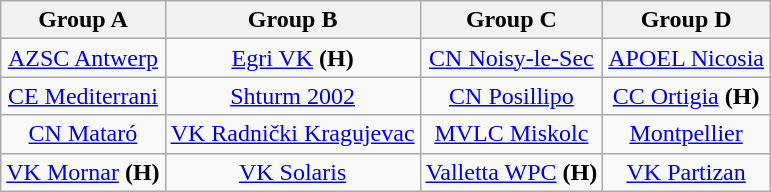<table class="wikitable" style="text-align:center;">
<tr>
<th>Group A</th>
<th>Group B</th>
<th>Group C</th>
<th>Group D</th>
</tr>
<tr>
<td> <a href='#'>AZSC Antwerp</a></td>
<td> <a href='#'>Egri VK</a> <strong>(H)</strong></td>
<td> <a href='#'>CN Noisy-le-Sec</a></td>
<td> <a href='#'>APOEL Nicosia</a></td>
</tr>
<tr>
<td> <a href='#'>CE Mediterrani</a></td>
<td> <a href='#'>Shturm 2002</a></td>
<td> <a href='#'>CN Posillipo</a></td>
<td> <a href='#'>CC Ortigia</a> <strong>(H)</strong></td>
</tr>
<tr>
<td> <a href='#'>CN Mataró</a></td>
<td> <a href='#'>VK Radnički Kragujevac</a></td>
<td> <a href='#'>MVLC Miskolc</a></td>
<td> <a href='#'>Montpellier</a></td>
</tr>
<tr>
<td> <a href='#'>VK Mornar</a> <strong>(H)</strong></td>
<td> <a href='#'>VK Solaris</a></td>
<td> <a href='#'>Valletta WPC</a> <strong>(H)</strong></td>
<td> <a href='#'>VK Partizan</a></td>
</tr>
</table>
